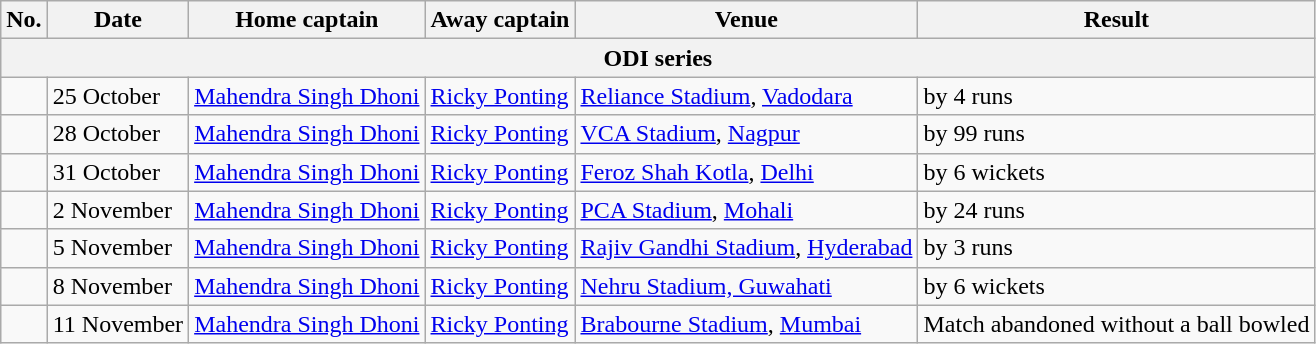<table class="wikitable">
<tr>
<th>No.</th>
<th>Date</th>
<th>Home captain</th>
<th>Away captain</th>
<th>Venue</th>
<th>Result</th>
</tr>
<tr>
<th colspan="9">ODI series</th>
</tr>
<tr>
<td></td>
<td>25 October</td>
<td><a href='#'>Mahendra Singh Dhoni</a></td>
<td><a href='#'>Ricky Ponting</a></td>
<td><a href='#'>Reliance Stadium</a>, <a href='#'>Vadodara</a></td>
<td> by 4 runs</td>
</tr>
<tr>
<td></td>
<td>28 October</td>
<td><a href='#'>Mahendra Singh Dhoni</a></td>
<td><a href='#'>Ricky Ponting</a></td>
<td><a href='#'>VCA Stadium</a>, <a href='#'>Nagpur</a></td>
<td> by 99 runs</td>
</tr>
<tr>
<td></td>
<td>31 October</td>
<td><a href='#'>Mahendra Singh Dhoni</a></td>
<td><a href='#'>Ricky Ponting</a></td>
<td><a href='#'>Feroz Shah Kotla</a>, <a href='#'>Delhi</a></td>
<td> by 6 wickets</td>
</tr>
<tr>
<td></td>
<td>2 November</td>
<td><a href='#'>Mahendra Singh Dhoni</a></td>
<td><a href='#'>Ricky Ponting</a></td>
<td><a href='#'>PCA Stadium</a>, <a href='#'>Mohali</a></td>
<td> by 24 runs</td>
</tr>
<tr>
<td></td>
<td>5 November</td>
<td><a href='#'>Mahendra Singh Dhoni</a></td>
<td><a href='#'>Ricky Ponting</a></td>
<td><a href='#'>Rajiv Gandhi Stadium</a>, <a href='#'>Hyderabad</a></td>
<td> by 3 runs</td>
</tr>
<tr>
<td></td>
<td>8 November</td>
<td><a href='#'>Mahendra Singh Dhoni</a></td>
<td><a href='#'>Ricky Ponting</a></td>
<td><a href='#'>Nehru Stadium, Guwahati</a></td>
<td> by 6 wickets</td>
</tr>
<tr>
<td></td>
<td>11 November</td>
<td><a href='#'>Mahendra Singh Dhoni</a></td>
<td><a href='#'>Ricky Ponting</a></td>
<td><a href='#'>Brabourne Stadium</a>, <a href='#'>Mumbai</a></td>
<td>Match abandoned without a ball bowled</td>
</tr>
</table>
